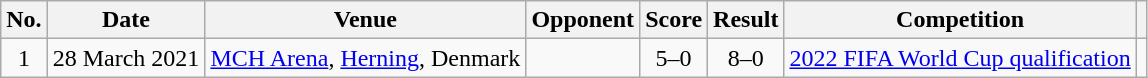<table class="wikitable">
<tr>
<th scope="col">No.</th>
<th scope="col">Date</th>
<th scope="col">Venue</th>
<th scope="col">Opponent</th>
<th scope="col">Score</th>
<th scope="col">Result</th>
<th scope="col">Competition</th>
<th scope="col" class="unsortable"></th>
</tr>
<tr>
<td align="center">1</td>
<td>28 March 2021</td>
<td><a href='#'>MCH Arena</a>, <a href='#'>Herning</a>, Denmark</td>
<td></td>
<td align="center">5–0</td>
<td align="center">8–0</td>
<td><a href='#'>2022 FIFA World Cup qualification</a></td>
<td></td>
</tr>
</table>
